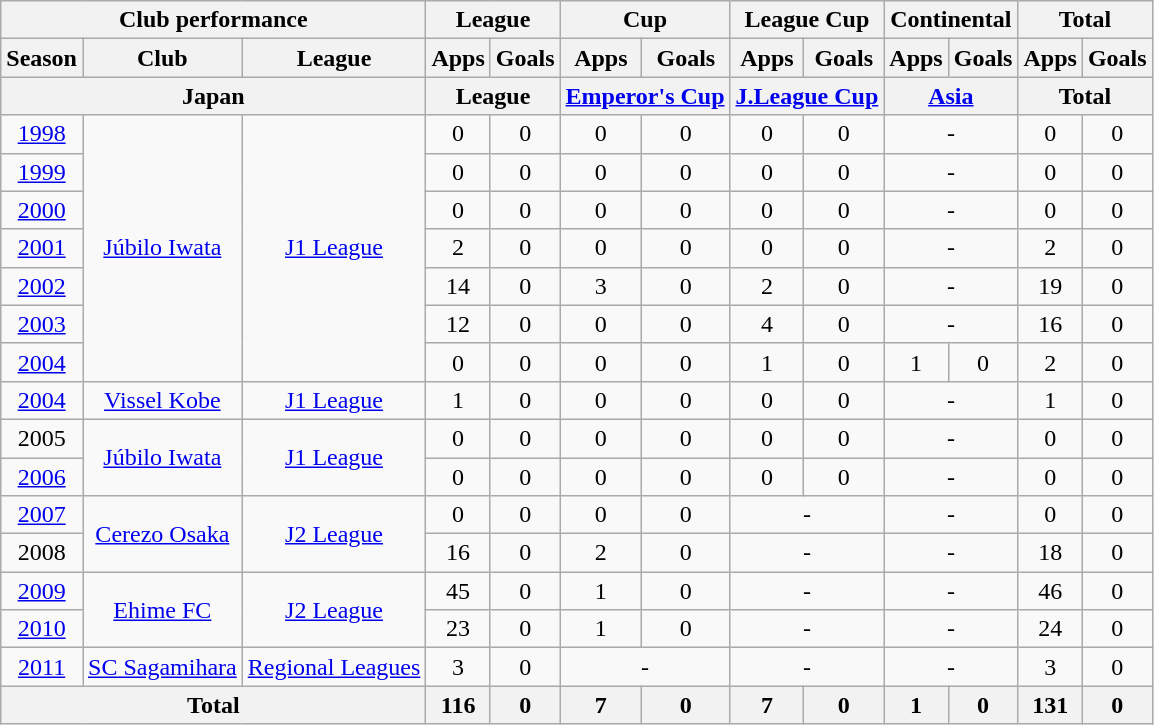<table class="wikitable" style="text-align:center;">
<tr>
<th colspan=3>Club performance</th>
<th colspan=2>League</th>
<th colspan=2>Cup</th>
<th colspan=2>League Cup</th>
<th colspan=2>Continental</th>
<th colspan=2>Total</th>
</tr>
<tr>
<th>Season</th>
<th>Club</th>
<th>League</th>
<th>Apps</th>
<th>Goals</th>
<th>Apps</th>
<th>Goals</th>
<th>Apps</th>
<th>Goals</th>
<th>Apps</th>
<th>Goals</th>
<th>Apps</th>
<th>Goals</th>
</tr>
<tr>
<th colspan=3>Japan</th>
<th colspan=2>League</th>
<th colspan=2><a href='#'>Emperor's Cup</a></th>
<th colspan=2><a href='#'>J.League Cup</a></th>
<th colspan=2><a href='#'>Asia</a></th>
<th colspan=2>Total</th>
</tr>
<tr>
<td><a href='#'>1998</a></td>
<td rowspan="7"><a href='#'>Júbilo Iwata</a></td>
<td rowspan="7"><a href='#'>J1 League</a></td>
<td>0</td>
<td>0</td>
<td>0</td>
<td>0</td>
<td>0</td>
<td>0</td>
<td colspan="2">-</td>
<td>0</td>
<td>0</td>
</tr>
<tr>
<td><a href='#'>1999</a></td>
<td>0</td>
<td>0</td>
<td>0</td>
<td>0</td>
<td>0</td>
<td>0</td>
<td colspan="2">-</td>
<td>0</td>
<td>0</td>
</tr>
<tr>
<td><a href='#'>2000</a></td>
<td>0</td>
<td>0</td>
<td>0</td>
<td>0</td>
<td>0</td>
<td>0</td>
<td colspan="2">-</td>
<td>0</td>
<td>0</td>
</tr>
<tr>
<td><a href='#'>2001</a></td>
<td>2</td>
<td>0</td>
<td>0</td>
<td>0</td>
<td>0</td>
<td>0</td>
<td colspan="2">-</td>
<td>2</td>
<td>0</td>
</tr>
<tr>
<td><a href='#'>2002</a></td>
<td>14</td>
<td>0</td>
<td>3</td>
<td>0</td>
<td>2</td>
<td>0</td>
<td colspan="2">-</td>
<td>19</td>
<td>0</td>
</tr>
<tr>
<td><a href='#'>2003</a></td>
<td>12</td>
<td>0</td>
<td>0</td>
<td>0</td>
<td>4</td>
<td>0</td>
<td colspan="2">-</td>
<td>16</td>
<td>0</td>
</tr>
<tr>
<td><a href='#'>2004</a></td>
<td>0</td>
<td>0</td>
<td>0</td>
<td>0</td>
<td>1</td>
<td>0</td>
<td>1</td>
<td>0</td>
<td>2</td>
<td>0</td>
</tr>
<tr>
<td><a href='#'>2004</a></td>
<td><a href='#'>Vissel Kobe</a></td>
<td><a href='#'>J1 League</a></td>
<td>1</td>
<td>0</td>
<td>0</td>
<td>0</td>
<td>0</td>
<td>0</td>
<td colspan="2">-</td>
<td>1</td>
<td>0</td>
</tr>
<tr>
<td>2005</td>
<td rowspan="2"><a href='#'>Júbilo Iwata</a></td>
<td rowspan="2"><a href='#'>J1 League</a></td>
<td>0</td>
<td>0</td>
<td>0</td>
<td>0</td>
<td>0</td>
<td>0</td>
<td colspan="2">-</td>
<td>0</td>
<td>0</td>
</tr>
<tr>
<td><a href='#'>2006</a></td>
<td>0</td>
<td>0</td>
<td>0</td>
<td>0</td>
<td>0</td>
<td>0</td>
<td colspan="2">-</td>
<td>0</td>
<td>0</td>
</tr>
<tr>
<td><a href='#'>2007</a></td>
<td rowspan="2"><a href='#'>Cerezo Osaka</a></td>
<td rowspan="2"><a href='#'>J2 League</a></td>
<td>0</td>
<td>0</td>
<td>0</td>
<td>0</td>
<td colspan="2">-</td>
<td colspan="2">-</td>
<td>0</td>
<td>0</td>
</tr>
<tr>
<td>2008</td>
<td>16</td>
<td>0</td>
<td>2</td>
<td>0</td>
<td colspan="2">-</td>
<td colspan="2">-</td>
<td>18</td>
<td>0</td>
</tr>
<tr>
<td><a href='#'>2009</a></td>
<td rowspan="2"><a href='#'>Ehime FC</a></td>
<td rowspan="2"><a href='#'>J2 League</a></td>
<td>45</td>
<td>0</td>
<td>1</td>
<td>0</td>
<td colspan="2">-</td>
<td colspan="2">-</td>
<td>46</td>
<td>0</td>
</tr>
<tr>
<td><a href='#'>2010</a></td>
<td>23</td>
<td>0</td>
<td>1</td>
<td>0</td>
<td colspan="2">-</td>
<td colspan="2">-</td>
<td>24</td>
<td>0</td>
</tr>
<tr>
<td><a href='#'>2011</a></td>
<td><a href='#'>SC Sagamihara</a></td>
<td><a href='#'>Regional Leagues</a></td>
<td>3</td>
<td>0</td>
<td colspan="2">-</td>
<td colspan="2">-</td>
<td colspan="2">-</td>
<td>3</td>
<td>0</td>
</tr>
<tr>
<th colspan=3>Total</th>
<th>116</th>
<th>0</th>
<th>7</th>
<th>0</th>
<th>7</th>
<th>0</th>
<th>1</th>
<th>0</th>
<th>131</th>
<th>0</th>
</tr>
</table>
